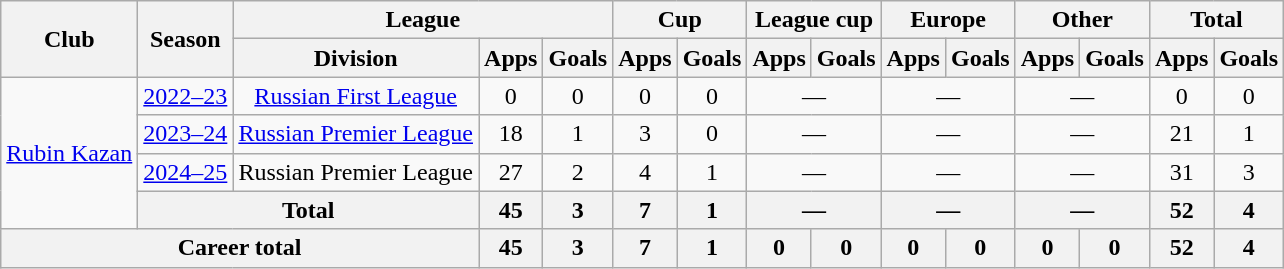<table class="wikitable" style="text-align:center">
<tr>
<th rowspan="2">Club</th>
<th rowspan="2">Season</th>
<th colspan="3">League</th>
<th colspan="2">Cup</th>
<th colspan="2">League cup</th>
<th colspan="2">Europe</th>
<th colspan="2">Other</th>
<th colspan="2">Total</th>
</tr>
<tr>
<th>Division</th>
<th>Apps</th>
<th>Goals</th>
<th>Apps</th>
<th>Goals</th>
<th>Apps</th>
<th>Goals</th>
<th>Apps</th>
<th>Goals</th>
<th>Apps</th>
<th>Goals</th>
<th>Apps</th>
<th>Goals</th>
</tr>
<tr>
<td rowspan="4"><a href='#'>Rubin Kazan</a></td>
<td><a href='#'>2022–23</a></td>
<td><a href='#'>Russian First League</a></td>
<td>0</td>
<td>0</td>
<td>0</td>
<td>0</td>
<td colspan="2">—</td>
<td colspan="2">—</td>
<td colspan="2">—</td>
<td>0</td>
<td>0</td>
</tr>
<tr>
<td><a href='#'>2023–24</a></td>
<td><a href='#'>Russian Premier League</a></td>
<td>18</td>
<td>1</td>
<td>3</td>
<td>0</td>
<td colspan="2">—</td>
<td colspan="2">—</td>
<td colspan="2">—</td>
<td>21</td>
<td>1</td>
</tr>
<tr>
<td><a href='#'>2024–25</a></td>
<td>Russian Premier League</td>
<td>27</td>
<td>2</td>
<td>4</td>
<td>1</td>
<td colspan="2">—</td>
<td colspan="2">—</td>
<td colspan="2">—</td>
<td>31</td>
<td>3</td>
</tr>
<tr>
<th colspan="2">Total</th>
<th>45</th>
<th>3</th>
<th>7</th>
<th>1</th>
<th colspan="2">—</th>
<th colspan="2">—</th>
<th colspan="2">—</th>
<th>52</th>
<th>4</th>
</tr>
<tr>
<th colspan="3">Career total</th>
<th>45</th>
<th>3</th>
<th>7</th>
<th>1</th>
<th>0</th>
<th>0</th>
<th>0</th>
<th>0</th>
<th>0</th>
<th>0</th>
<th>52</th>
<th>4</th>
</tr>
</table>
